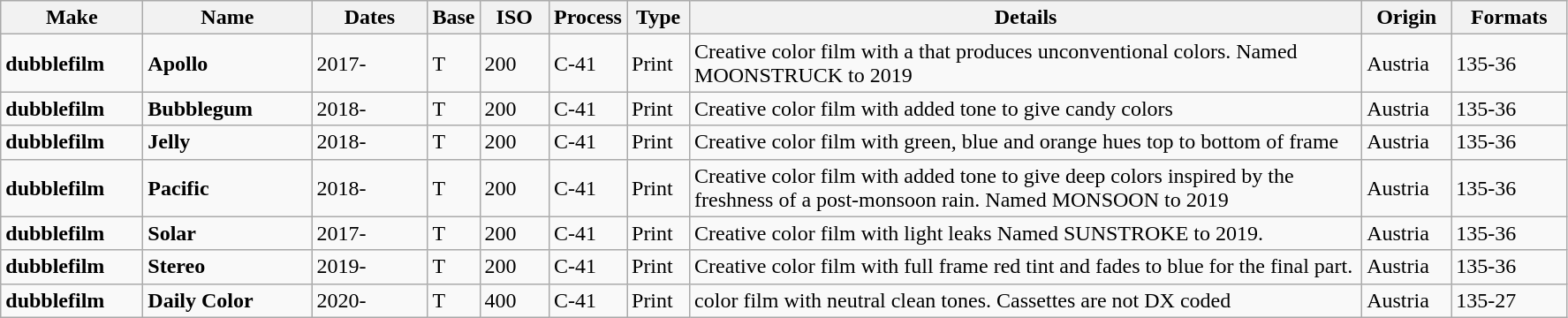<table class="wikitable">
<tr>
<th scope="col" style="width: 100px;">Make</th>
<th scope="col" style="width: 120px;">Name</th>
<th scope="col" style="width: 80px;">Dates</th>
<th scope="col" style="width: 30px;">Base</th>
<th scope="col" style="width: 45px;">ISO</th>
<th scope="col" style="width: 40px;">Process</th>
<th scope="col" style="width: 40px;">Type</th>
<th scope="col" style="width: 500px;">Details</th>
<th scope="col" style="width: 60px;">Origin</th>
<th scope="col" style="width: 80px;">Formats</th>
</tr>
<tr>
<td><strong>dubblefilm</strong></td>
<td><strong>Apollo</strong></td>
<td>2017-</td>
<td>T</td>
<td>200</td>
<td>C-41</td>
<td>Print</td>
<td>Creative color film with a  that produces unconventional colors. Named MOONSTRUCK to 2019</td>
<td>Austria</td>
<td>135-36</td>
</tr>
<tr>
<td><strong>dubblefilm</strong></td>
<td><strong>Bubblegum</strong></td>
<td>2018-</td>
<td>T</td>
<td>200</td>
<td>C-41</td>
<td>Print</td>
<td>Creative color film with added tone to give candy colors</td>
<td>Austria</td>
<td>135-36</td>
</tr>
<tr>
<td><strong>dubblefilm</strong></td>
<td><strong>Jelly</strong></td>
<td>2018-</td>
<td>T</td>
<td>200</td>
<td>C-41</td>
<td>Print</td>
<td>Creative color film with green, blue and orange hues top to bottom of frame</td>
<td>Austria</td>
<td>135-36</td>
</tr>
<tr>
<td><strong>dubblefilm</strong></td>
<td><strong>Pacific</strong></td>
<td>2018-</td>
<td>T</td>
<td>200</td>
<td>C-41</td>
<td>Print</td>
<td>Creative color film with added tone to give deep colors inspired by the freshness of a post-monsoon rain. Named MONSOON to 2019</td>
<td>Austria</td>
<td>135-36</td>
</tr>
<tr>
<td><strong>dubblefilm</strong></td>
<td><strong>Solar</strong></td>
<td>2017-</td>
<td>T</td>
<td>200</td>
<td>C-41</td>
<td>Print</td>
<td>Creative color film with light leaks Named SUNSTROKE to 2019.</td>
<td>Austria</td>
<td>135-36</td>
</tr>
<tr>
<td><strong>dubblefilm</strong></td>
<td><strong>Stereo</strong></td>
<td>2019-</td>
<td>T</td>
<td>200</td>
<td>C-41</td>
<td>Print</td>
<td>Creative color film with full frame red tint and fades to blue for the final part.</td>
<td>Austria</td>
<td>135-36</td>
</tr>
<tr>
<td><strong>dubblefilm</strong></td>
<td><strong>Daily Color</strong></td>
<td>2020-</td>
<td>T</td>
<td>400</td>
<td>C-41</td>
<td>Print</td>
<td>color film with neutral clean tones. Cassettes are not DX coded</td>
<td>Austria</td>
<td>135-27</td>
</tr>
</table>
